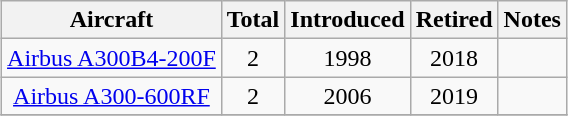<table class="wikitable" style="margin:1em auto; border-collapse:collapse;text-align:center">
<tr>
<th>Aircraft</th>
<th>Total</th>
<th>Introduced</th>
<th>Retired</th>
<th>Notes</th>
</tr>
<tr>
<td><a href='#'>Airbus A300B4-200F</a></td>
<td>2</td>
<td>1998</td>
<td>2018</td>
<td></td>
</tr>
<tr>
<td><a href='#'>Airbus A300-600RF</a></td>
<td>2</td>
<td>2006</td>
<td>2019</td>
<td></td>
</tr>
<tr>
</tr>
</table>
